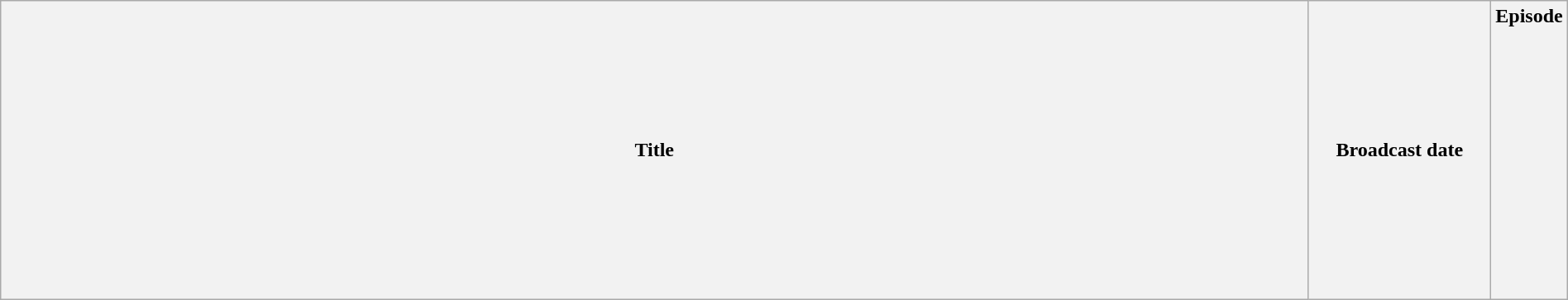<table class="wikitable plainrowheaders" style="width:100%; margin:auto;">
<tr>
<th>Title</th>
<th width="140">Broadcast date</th>
<th width="40">Episode<br><br><br><br><br><br><br><br><br><br><br><br><br></th>
</tr>
</table>
